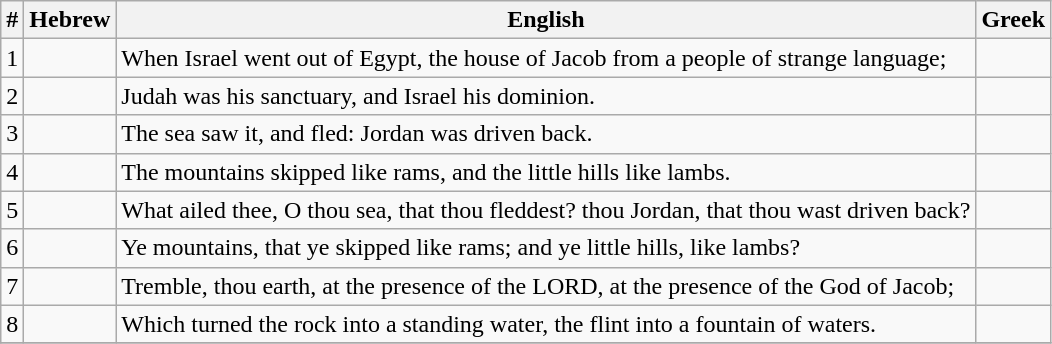<table class=wikitable>
<tr>
<th>#</th>
<th>Hebrew</th>
<th>English</th>
<th>Greek</th>
</tr>
<tr>
<td style="text-align:right">1</td>
<td style="text-align:right"></td>
<td>When Israel went out of Egypt, the house of Jacob from a people of strange language;</td>
<td></td>
</tr>
<tr>
<td style="text-align:right">2</td>
<td style="text-align:right"></td>
<td>Judah was his sanctuary, and Israel his dominion.</td>
<td></td>
</tr>
<tr>
<td style="text-align:right">3</td>
<td style="text-align:right"></td>
<td>The sea saw it, and fled: Jordan was driven back.</td>
<td></td>
</tr>
<tr>
<td style="text-align:right">4</td>
<td style="text-align:right"></td>
<td>The mountains skipped like rams, and the little hills like lambs.</td>
<td></td>
</tr>
<tr>
<td style="text-align:right">5</td>
<td style="text-align:right"></td>
<td>What ailed thee, O thou sea, that thou fleddest? thou Jordan, that thou wast driven back?</td>
<td></td>
</tr>
<tr>
<td style="text-align:right">6</td>
<td style="text-align:right"></td>
<td>Ye mountains, that ye skipped like rams; and ye little hills, like lambs?</td>
<td></td>
</tr>
<tr>
<td style="text-align:right">7</td>
<td style="text-align:right"></td>
<td>Tremble, thou earth, at the presence of the LORD, at the presence of the God of Jacob;</td>
<td></td>
</tr>
<tr>
<td style="text-align:right">8</td>
<td style="text-align:right"></td>
<td>Which turned the rock into a standing water, the flint into a fountain of waters.</td>
<td></td>
</tr>
<tr>
</tr>
</table>
